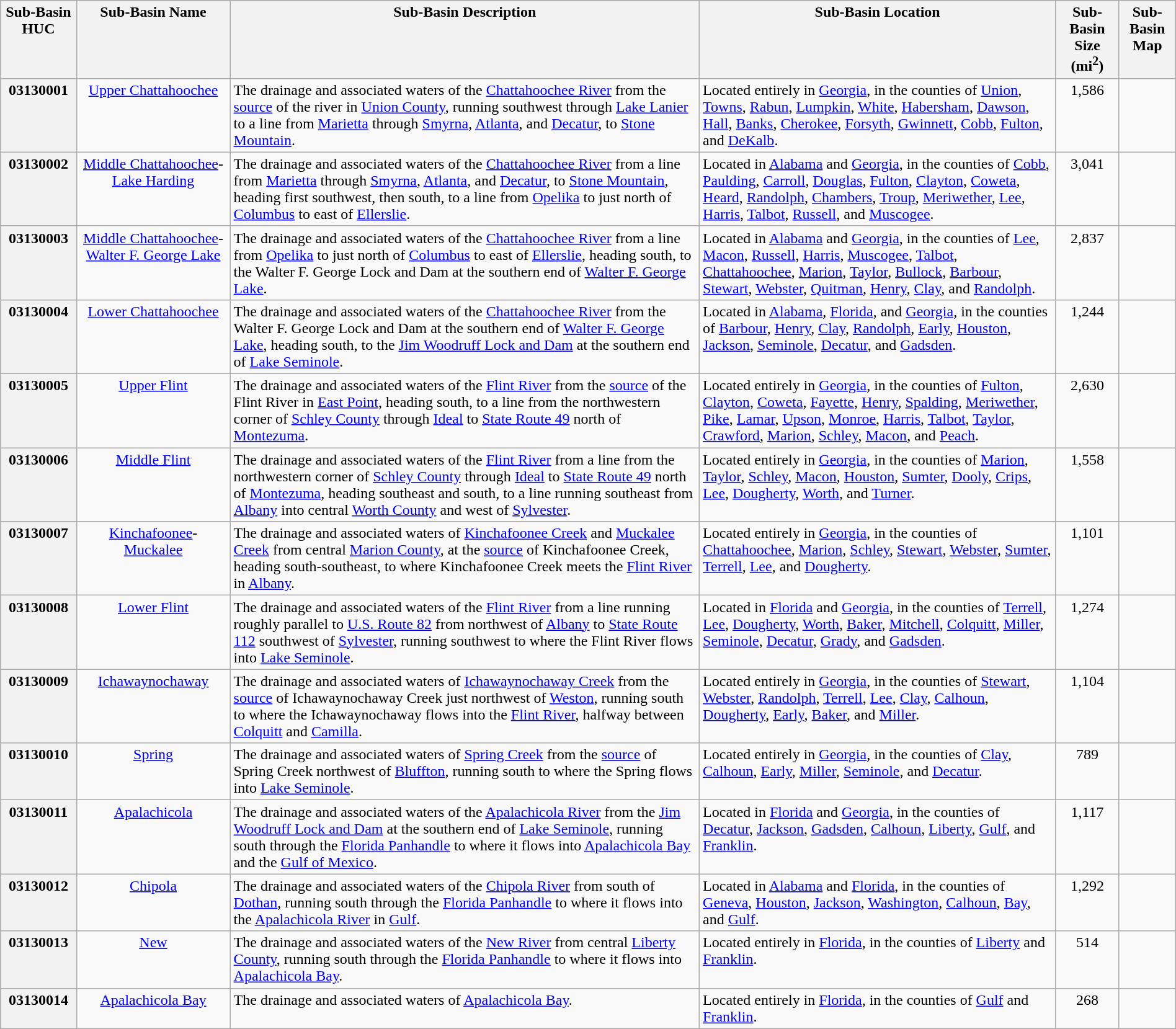<table class="wikitable" border="1" style="margin: 1em auto 1em auto;">
<tr valign="top">
<th scope="col">Sub-Basin HUC</th>
<th scope="col">Sub-Basin Name</th>
<th scope="col">Sub-Basin Description</th>
<th scope="col">Sub-Basin Location</th>
<th scope="col">Sub-Basin Size (mi<sup>2</sup>)</th>
<th scope="col">Sub-Basin Map</th>
</tr>
<tr valign="top">
<th scope="row">03130001</th>
<td align="center"><a href='#'>Upper Chattahoochee</a></td>
<td align="left">The drainage and associated waters of the <a href='#'>Chattahoochee River</a> from the <a href='#'>source</a> of the river in <a href='#'>Union County</a>, running southwest through <a href='#'>Lake Lanier</a> to a line from <a href='#'>Marietta</a> through <a href='#'>Smyrna</a>, <a href='#'>Atlanta</a>, and <a href='#'>Decatur</a>, to <a href='#'>Stone Mountain</a>.</td>
<td>Located entirely in <a href='#'>Georgia</a>, in the counties of <a href='#'>Union</a>, <a href='#'>Towns</a>, <a href='#'>Rabun</a>, <a href='#'>Lumpkin</a>, <a href='#'>White</a>, <a href='#'>Habersham</a>, <a href='#'>Dawson</a>, <a href='#'>Hall</a>,  <a href='#'>Banks</a>, <a href='#'>Cherokee</a>, <a href='#'>Forsyth</a>, <a href='#'>Gwinnett</a>, <a href='#'>Cobb</a>, <a href='#'>Fulton</a>, and <a href='#'>DeKalb</a>.</td>
<td align="center">1,586</td>
<td align="right"></td>
</tr>
<tr valign="top">
<th scope="row">03130002</th>
<td align="center"><a href='#'>Middle Chattahoochee</a>-<a href='#'>Lake Harding</a></td>
<td align="left">The drainage and associated waters of the <a href='#'>Chattahoochee River</a> from a line from <a href='#'>Marietta</a> through <a href='#'>Smyrna</a>, <a href='#'>Atlanta</a>, and <a href='#'>Decatur</a>, to <a href='#'>Stone Mountain</a>, heading first southwest, then south, to a line from <a href='#'>Opelika</a> to just north of <a href='#'>Columbus</a> to east of <a href='#'>Ellerslie</a>.</td>
<td>Located in <a href='#'>Alabama</a> and <a href='#'>Georgia</a>, in the counties of <a href='#'>Cobb</a>, <a href='#'>Paulding</a>, <a href='#'>Carroll</a>, <a href='#'>Douglas</a>, <a href='#'>Fulton</a>, <a href='#'>Clayton</a>, <a href='#'>Coweta</a>, <a href='#'>Heard</a>, <a href='#'>Randolph</a>,  <a href='#'>Chambers</a>, <a href='#'>Troup</a>, <a href='#'>Meriwether</a>, <a href='#'>Lee</a>, <a href='#'>Harris</a>, <a href='#'>Talbot</a>, <a href='#'>Russell</a>, and <a href='#'>Muscogee</a>.</td>
<td align="center">3,041</td>
<td align="right"></td>
</tr>
<tr valign="top">
<th scope="row">03130003</th>
<td align="center"><a href='#'>Middle Chattahoochee</a>-<a href='#'>Walter F. George Lake</a></td>
<td align="left">The drainage and associated waters of the <a href='#'>Chattahoochee River</a> from a line from <a href='#'>Opelika</a> to just north of <a href='#'>Columbus</a> to east of <a href='#'>Ellerslie</a>, heading south, to the Walter F. George Lock and Dam at the southern end of <a href='#'>Walter F. George Lake</a>.</td>
<td>Located in <a href='#'>Alabama</a> and <a href='#'>Georgia</a>, in the counties of <a href='#'>Lee</a>, <a href='#'>Macon</a>, <a href='#'>Russell</a>, <a href='#'>Harris</a>, <a href='#'>Muscogee</a>, <a href='#'>Talbot</a>, <a href='#'>Chattahoochee</a>, <a href='#'>Marion</a>, <a href='#'>Taylor</a>, <a href='#'>Bullock</a>, <a href='#'>Barbour</a>, <a href='#'>Stewart</a>, <a href='#'>Webster</a>, <a href='#'>Quitman</a>, <a href='#'>Henry</a>, <a href='#'>Clay</a>, and <a href='#'>Randolph</a>.</td>
<td align="center">2,837</td>
<td align="right"></td>
</tr>
<tr valign="top">
<th scope="row">03130004</th>
<td align="center"><a href='#'>Lower Chattahoochee</a></td>
<td align="left">The drainage and associated waters of the <a href='#'>Chattahoochee River</a> from the Walter F. George Lock and Dam at the southern end of <a href='#'>Walter F. George Lake</a>, heading south, to the <a href='#'>Jim Woodruff Lock and Dam</a> at the southern end of <a href='#'>Lake Seminole</a>.</td>
<td>Located in <a href='#'>Alabama</a>, <a href='#'>Florida</a>, and <a href='#'>Georgia</a>, in the counties of <a href='#'>Barbour</a>, <a href='#'>Henry</a>, <a href='#'>Clay</a>, <a href='#'>Randolph</a>, <a href='#'>Early</a>, <a href='#'>Houston</a>, <a href='#'>Jackson</a>, <a href='#'>Seminole</a>, <a href='#'>Decatur</a>, and <a href='#'>Gadsden</a>.</td>
<td align="center">1,244</td>
<td align="right"></td>
</tr>
<tr valign="top">
<th scope="row">03130005</th>
<td align="center"><a href='#'>Upper Flint</a></td>
<td align="left">The drainage and associated waters of the <a href='#'>Flint River</a> from the <a href='#'>source</a> of the Flint River in <a href='#'>East Point</a>, heading south, to a line from the northwestern corner of <a href='#'>Schley County</a> through <a href='#'>Ideal</a> to <a href='#'>State Route 49</a> north of <a href='#'>Montezuma</a>.</td>
<td>Located entirely in <a href='#'>Georgia</a>, in the counties of <a href='#'>Fulton</a>, <a href='#'>Clayton</a>, <a href='#'>Coweta</a>, <a href='#'>Fayette</a>, <a href='#'>Henry</a>,  <a href='#'>Spalding</a>, <a href='#'>Meriwether</a>, <a href='#'>Pike</a>, <a href='#'>Lamar</a>, <a href='#'>Upson</a>, <a href='#'>Monroe</a>, <a href='#'>Harris</a>, <a href='#'>Talbot</a>, <a href='#'>Taylor</a>, <a href='#'>Crawford</a>, <a href='#'>Marion</a>, <a href='#'>Schley</a>, <a href='#'>Macon</a>, and <a href='#'>Peach</a>.</td>
<td align="center">2,630</td>
<td align="right"></td>
</tr>
<tr valign="top">
<th scope="row">03130006</th>
<td align="center"><a href='#'>Middle Flint</a></td>
<td align="left">The drainage and associated waters of the <a href='#'>Flint River</a> from a line from the northwestern corner of <a href='#'>Schley County</a> through <a href='#'>Ideal</a> to <a href='#'>State Route 49</a> north of <a href='#'>Montezuma</a>, heading southeast and south, to a line running southeast from <a href='#'>Albany</a> into central <a href='#'>Worth County</a> and west of <a href='#'>Sylvester</a>.</td>
<td>Located entirely in <a href='#'>Georgia</a>, in the counties of <a href='#'>Marion</a>, <a href='#'>Taylor</a>, <a href='#'>Schley</a>, <a href='#'>Macon</a>, <a href='#'>Houston</a>, <a href='#'>Sumter</a>, <a href='#'>Dooly</a>, <a href='#'>Crips</a>, <a href='#'>Lee</a>, <a href='#'>Dougherty</a>, <a href='#'>Worth</a>, and <a href='#'>Turner</a>.</td>
<td align="center">1,558</td>
<td align="right"></td>
</tr>
<tr valign="top">
<th scope="row">03130007</th>
<td align="center"><a href='#'>Kinchafoonee</a>-<a href='#'>Muckalee</a></td>
<td align="left">The drainage and associated waters of <a href='#'>Kinchafoonee Creek</a> and <a href='#'>Muckalee Creek</a> from central <a href='#'>Marion County</a>, at the <a href='#'>source</a> of Kinchafoonee Creek, heading south-southeast, to where Kinchafoonee Creek meets the <a href='#'>Flint River</a> in <a href='#'>Albany</a>.</td>
<td>Located entirely in <a href='#'>Georgia</a>, in the counties of <a href='#'>Chattahoochee</a>, <a href='#'>Marion</a>, <a href='#'>Schley</a>, <a href='#'>Stewart</a>, <a href='#'>Webster</a>, <a href='#'>Sumter</a>, <a href='#'>Terrell</a>, <a href='#'>Lee</a>, and <a href='#'>Dougherty</a>.</td>
<td align="center">1,101</td>
<td align="right"></td>
</tr>
<tr valign="top">
<th scope="row">03130008</th>
<td align="center"><a href='#'>Lower Flint</a></td>
<td align="left">The drainage and associated waters of the <a href='#'>Flint River</a> from a line running roughly parallel to <a href='#'>U.S. Route 82</a> from northwest of <a href='#'>Albany</a> to <a href='#'>State Route 112</a> southwest of <a href='#'>Sylvester</a>, running southwest to where the Flint River flows into <a href='#'>Lake Seminole</a>.</td>
<td>Located in <a href='#'>Florida</a> and <a href='#'>Georgia</a>, in the counties of <a href='#'>Terrell</a>, <a href='#'>Lee</a>, <a href='#'>Dougherty</a>, <a href='#'>Worth</a>, <a href='#'>Baker</a>, <a href='#'>Mitchell</a>, <a href='#'>Colquitt</a>, <a href='#'>Miller</a>, <a href='#'>Seminole</a>, <a href='#'>Decatur</a>, <a href='#'>Grady</a>, and <a href='#'>Gadsden</a>.</td>
<td align="center">1,274</td>
<td align="right"></td>
</tr>
<tr valign="top">
<th scope="row">03130009</th>
<td align="center"><a href='#'>Ichawaynochaway</a></td>
<td align="left">The drainage and associated waters of <a href='#'>Ichawaynochaway Creek</a> from the <a href='#'>source</a> of Ichawaynochaway Creek just northwest of <a href='#'>Weston</a>, running south to where the Ichawaynochaway flows into the <a href='#'>Flint River</a>, halfway between <a href='#'>Colquitt</a> and <a href='#'>Camilla</a>.</td>
<td>Located entirely in <a href='#'>Georgia</a>, in the counties of <a href='#'>Stewart</a>, <a href='#'>Webster</a>, <a href='#'>Randolph</a>, <a href='#'>Terrell</a>, <a href='#'>Lee</a>, <a href='#'>Clay</a>, <a href='#'>Calhoun</a>, <a href='#'>Dougherty</a>, <a href='#'>Early</a>, <a href='#'>Baker</a>, and <a href='#'>Miller</a>.</td>
<td align="center">1,104</td>
<td align="right"></td>
</tr>
<tr valign="top">
<th scope="row">03130010</th>
<td align="center"><a href='#'>Spring</a></td>
<td align="left">The drainage and associated waters of <a href='#'>Spring Creek</a> from the <a href='#'>source</a> of Spring Creek northwest of <a href='#'>Bluffton</a>, running south to where the Spring flows into <a href='#'>Lake Seminole</a>.</td>
<td>Located entirely in <a href='#'>Georgia</a>, in the counties of <a href='#'>Clay</a>, <a href='#'>Calhoun</a>, <a href='#'>Early</a>, <a href='#'>Miller</a>, <a href='#'>Seminole</a>, and <a href='#'>Decatur</a>.</td>
<td align="center">789</td>
<td align="right"></td>
</tr>
<tr valign="top">
<th scope="row">03130011</th>
<td align="center"><a href='#'>Apalachicola</a></td>
<td align="left">The drainage and associated waters of the <a href='#'>Apalachicola River</a> from the <a href='#'>Jim Woodruff Lock and Dam</a> at the southern end of <a href='#'>Lake Seminole</a>, running south through the <a href='#'>Florida Panhandle</a> to where it flows into <a href='#'>Apalachicola Bay</a> and the <a href='#'>Gulf of Mexico</a>.</td>
<td>Located in <a href='#'>Florida</a> and <a href='#'>Georgia</a>, in the counties of <a href='#'>Decatur</a>, <a href='#'>Jackson</a>, <a href='#'>Gadsden</a>, <a href='#'>Calhoun</a>, <a href='#'>Liberty</a>, <a href='#'>Gulf</a>, and <a href='#'>Franklin</a>.</td>
<td align="center">1,117</td>
<td align="right"></td>
</tr>
<tr valign="top">
<th scope="row">03130012</th>
<td align="center"><a href='#'>Chipola</a></td>
<td align="left">The drainage and associated waters of the <a href='#'>Chipola River</a> from south of <a href='#'>Dothan</a>, running south through the <a href='#'>Florida Panhandle</a> to where it flows into the <a href='#'>Apalachicola River</a> in <a href='#'>Gulf</a>.</td>
<td>Located in <a href='#'>Alabama</a> and <a href='#'>Florida</a>, in the counties of <a href='#'>Geneva</a>, <a href='#'>Houston</a>, <a href='#'>Jackson</a>, <a href='#'>Washington</a>, <a href='#'>Calhoun</a>, <a href='#'>Bay</a>, and <a href='#'>Gulf</a>.</td>
<td align="center">1,292</td>
<td align="right"></td>
</tr>
<tr valign="top">
<th scope="row">03130013</th>
<td align="center"><a href='#'>New</a></td>
<td align="left">The drainage and associated waters of the <a href='#'>New River</a> from central <a href='#'>Liberty County</a>, running south through the <a href='#'>Florida Panhandle</a> to where it flows into <a href='#'>Apalachicola Bay</a>.</td>
<td>Located entirely in <a href='#'>Florida</a>, in the counties of <a href='#'>Liberty</a> and <a href='#'>Franklin</a>.</td>
<td align="center">514</td>
<td align="right"></td>
</tr>
<tr valign="top">
<th scope="row">03130014</th>
<td align="center"><a href='#'>Apalachicola Bay</a></td>
<td align="left">The drainage and associated waters of <a href='#'>Apalachicola Bay</a>.</td>
<td>Located entirely in <a href='#'>Florida</a>, in  the counties of <a href='#'>Gulf</a> and <a href='#'>Franklin</a>.</td>
<td align="center">268</td>
<td align="right"></td>
</tr>
</table>
